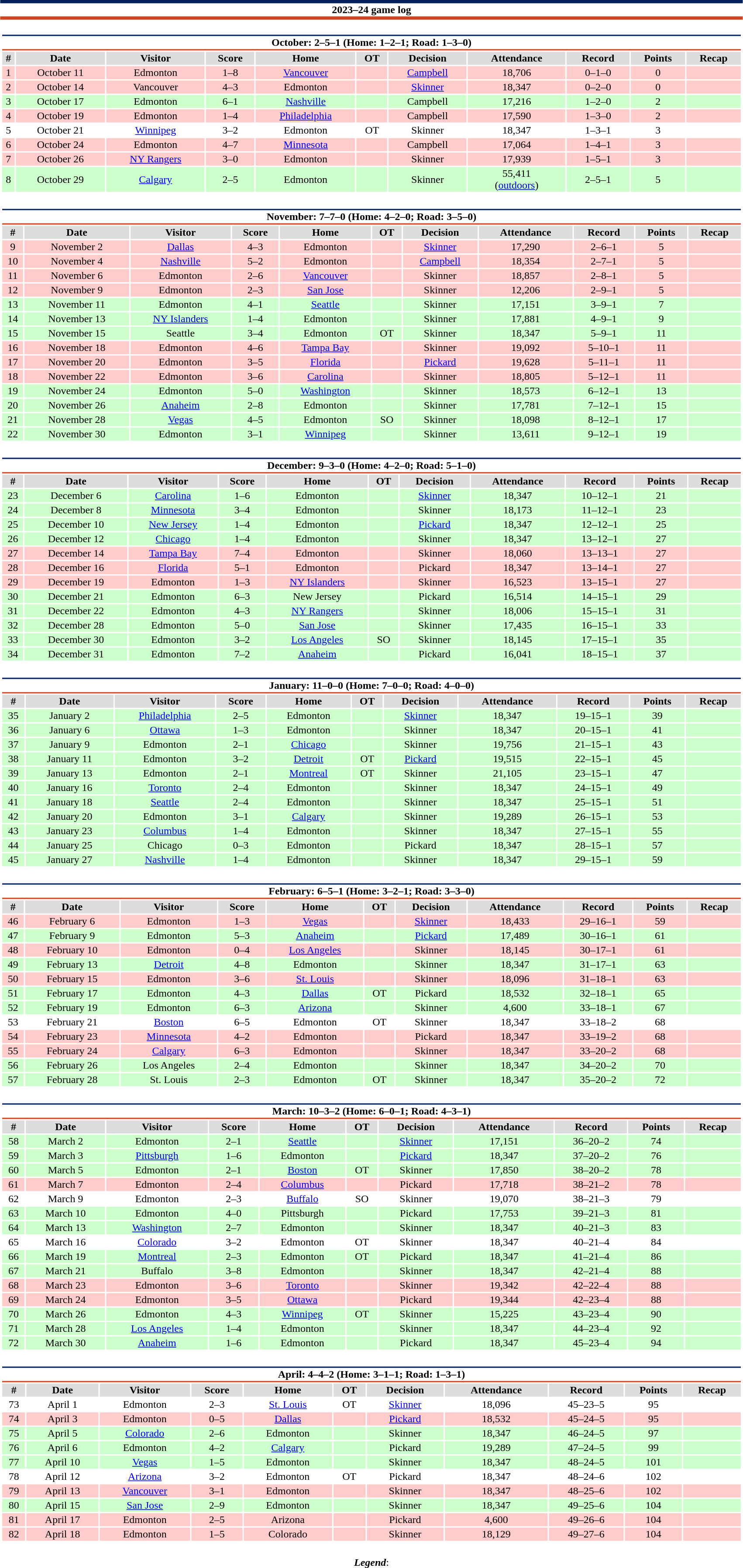<table class="toccolours" style="width:90%; clear:both; margin:1.5em auto; text-align:center;">
<tr>
<th colspan="11" style="background:#FFFFFF; border-top:#00205B 5px solid; border-bottom:#D14520 5px solid;">2023–24 game log</th>
</tr>
<tr>
<td colspan="11"><br><table class="toccolours collapsible collapsed" style="width:100%;">
<tr>
<th colspan="11" style="background:#FFFFFF; border-top:#00205B 2px solid; border-bottom:#D14520 2px solid;">October: 2–5–1 (Home: 1–2–1; Road: 1–3–0)</th>
</tr>
<tr style="background:#ddd;">
<th>#</th>
<th>Date</th>
<th>Visitor</th>
<th>Score</th>
<th>Home</th>
<th>OT</th>
<th>Decision</th>
<th>Attendance</th>
<th>Record</th>
<th>Points</th>
<th>Recap</th>
</tr>
<tr style="background:#fcc;">
<td>1</td>
<td>October 11</td>
<td>Edmonton</td>
<td>1–8</td>
<td><a href='#'>Vancouver</a></td>
<td></td>
<td><a href='#'>Campbell</a></td>
<td>18,706</td>
<td>0–1–0</td>
<td>0</td>
<td></td>
</tr>
<tr style="background:#fcc;">
<td>2</td>
<td>October 14</td>
<td>Vancouver</td>
<td>4–3</td>
<td>Edmonton</td>
<td></td>
<td><a href='#'>Skinner</a></td>
<td>18,347</td>
<td>0–2–0</td>
<td>0</td>
<td></td>
</tr>
<tr style="background:#cfc;">
<td>3</td>
<td>October 17</td>
<td>Edmonton</td>
<td>6–1</td>
<td><a href='#'>Nashville</a></td>
<td></td>
<td>Campbell</td>
<td>17,216</td>
<td>1–2–0</td>
<td>2</td>
<td></td>
</tr>
<tr style="background:#fcc;">
<td>4</td>
<td>October 19</td>
<td>Edmonton</td>
<td>1–4</td>
<td><a href='#'>Philadelphia</a></td>
<td></td>
<td>Campbell</td>
<td>17,590</td>
<td>1–3–0</td>
<td>2</td>
<td></td>
</tr>
<tr style="background:#fff;">
<td>5</td>
<td>October 21</td>
<td><a href='#'>Winnipeg</a></td>
<td>3–2</td>
<td>Edmonton</td>
<td>OT</td>
<td>Skinner</td>
<td>18,347</td>
<td>1–3–1</td>
<td>3</td>
<td></td>
</tr>
<tr style="background:#fcc;">
<td>6</td>
<td>October 24</td>
<td>Edmonton</td>
<td>4–7</td>
<td><a href='#'>Minnesota</a></td>
<td></td>
<td>Campbell</td>
<td>17,064</td>
<td>1–4–1</td>
<td>3</td>
<td></td>
</tr>
<tr style="background:#fcc;">
<td>7</td>
<td>October 26</td>
<td><a href='#'>NY Rangers</a></td>
<td>3–0</td>
<td>Edmonton</td>
<td></td>
<td>Skinner</td>
<td>17,939</td>
<td>1–5–1</td>
<td>3</td>
<td></td>
</tr>
<tr style="background:#cfc;">
<td>8</td>
<td>October 29</td>
<td><a href='#'>Calgary</a></td>
<td>2–5</td>
<td>Edmonton</td>
<td></td>
<td>Skinner</td>
<td>55,411<br>(<a href='#'>outdoors</a>)</td>
<td>2–5–1</td>
<td>5</td>
<td></td>
</tr>
</table>
</td>
</tr>
<tr>
<td colspan="11"><br><table class="toccolours collapsible collapsed" style="width:100%;">
<tr>
<th colspan="11" style="background:#FFFFFF; border-top:#00205B 2px solid; border-bottom:#D14520 2px solid;">November: 7–7–0 (Home: 4–2–0; Road: 3–5–0)</th>
</tr>
<tr style="background:#ddd;">
<th>#</th>
<th>Date</th>
<th>Visitor</th>
<th>Score</th>
<th>Home</th>
<th>OT</th>
<th>Decision</th>
<th>Attendance</th>
<th>Record</th>
<th>Points</th>
<th>Recap</th>
</tr>
<tr style="background:#fcc;">
<td>9</td>
<td>November 2</td>
<td><a href='#'>Dallas</a></td>
<td>4–3</td>
<td>Edmonton</td>
<td></td>
<td><a href='#'>Skinner</a></td>
<td>17,290</td>
<td>2–6–1</td>
<td>5</td>
<td></td>
</tr>
<tr style="background:#fcc;">
<td>10</td>
<td>November 4</td>
<td><a href='#'>Nashville</a></td>
<td>5–2</td>
<td>Edmonton</td>
<td></td>
<td><a href='#'>Campbell</a></td>
<td>18,354</td>
<td>2–7–1</td>
<td>5</td>
<td></td>
</tr>
<tr style="background:#fcc;">
<td>11</td>
<td>November 6</td>
<td>Edmonton</td>
<td>2–6</td>
<td><a href='#'>Vancouver</a></td>
<td></td>
<td>Skinner</td>
<td>18,857</td>
<td>2–8–1</td>
<td>5</td>
<td></td>
</tr>
<tr style="background:#fcc;">
<td>12</td>
<td>November 9</td>
<td>Edmonton</td>
<td>2–3</td>
<td><a href='#'>San Jose</a></td>
<td></td>
<td>Skinner</td>
<td>12,206</td>
<td>2–9–1</td>
<td>5</td>
<td></td>
</tr>
<tr style="background:#cfc;">
<td>13</td>
<td>November 11</td>
<td>Edmonton</td>
<td>4–1</td>
<td><a href='#'>Seattle</a></td>
<td></td>
<td>Skinner</td>
<td>17,151</td>
<td>3–9–1</td>
<td>7</td>
<td></td>
</tr>
<tr style="background:#cfc;">
<td>14</td>
<td>November 13</td>
<td><a href='#'>NY Islanders</a></td>
<td>1–4</td>
<td>Edmonton</td>
<td></td>
<td>Skinner</td>
<td>17,881</td>
<td>4–9–1</td>
<td>9</td>
<td></td>
</tr>
<tr style="background:#cfc;">
<td>15</td>
<td>November 15</td>
<td>Seattle</td>
<td>3–4</td>
<td>Edmonton</td>
<td>OT</td>
<td>Skinner</td>
<td>18,347</td>
<td>5–9–1</td>
<td>11</td>
<td></td>
</tr>
<tr style="background:#fcc;">
<td>16</td>
<td>November 18</td>
<td>Edmonton</td>
<td>4–6</td>
<td><a href='#'>Tampa Bay</a></td>
<td></td>
<td>Skinner</td>
<td>19,092</td>
<td>5–10–1</td>
<td>11</td>
<td></td>
</tr>
<tr style="background:#fcc;">
<td>17</td>
<td>November 20</td>
<td>Edmonton</td>
<td>3–5</td>
<td><a href='#'>Florida</a></td>
<td></td>
<td><a href='#'>Pickard</a></td>
<td>19,628</td>
<td>5–11–1</td>
<td>11</td>
<td></td>
</tr>
<tr style="background:#fcc;">
<td>18</td>
<td>November 22</td>
<td>Edmonton</td>
<td>3–6</td>
<td><a href='#'>Carolina</a></td>
<td></td>
<td>Skinner</td>
<td>18,805</td>
<td>5–12–1</td>
<td>11</td>
<td></td>
</tr>
<tr style="background:#cfc;">
<td>19</td>
<td>November 24</td>
<td>Edmonton</td>
<td>5–0</td>
<td><a href='#'>Washington</a></td>
<td></td>
<td>Skinner</td>
<td>18,573</td>
<td>6–12–1</td>
<td>13</td>
<td></td>
</tr>
<tr style="background:#cfc;">
<td>20</td>
<td>November 26</td>
<td><a href='#'>Anaheim</a></td>
<td>2–8</td>
<td>Edmonton</td>
<td></td>
<td>Skinner</td>
<td>17,781</td>
<td>7–12–1</td>
<td>15</td>
<td></td>
</tr>
<tr style="background:#cfc;">
<td>21</td>
<td>November 28</td>
<td><a href='#'>Vegas</a></td>
<td>4–5</td>
<td>Edmonton</td>
<td>SO</td>
<td>Skinner</td>
<td>18,098</td>
<td>8–12–1</td>
<td>17</td>
<td></td>
</tr>
<tr style="background:#cfc;">
<td>22</td>
<td>November 30</td>
<td>Edmonton</td>
<td>3–1</td>
<td><a href='#'>Winnipeg</a></td>
<td></td>
<td>Skinner</td>
<td>13,611</td>
<td>9–12–1</td>
<td>19</td>
<td></td>
</tr>
</table>
</td>
</tr>
<tr>
<td colspan="11"><br><table class="toccolours collapsible collapsed" style="width:100%;">
<tr>
<th colspan="11" style="background:#FFFFFF; border-top:#00205B 2px solid; border-bottom:#D14520 2px solid;">December: 9–3–0 (Home: 4–2–0; Road: 5–1–0)</th>
</tr>
<tr style="background:#ddd;">
<th>#</th>
<th>Date</th>
<th>Visitor</th>
<th>Score</th>
<th>Home</th>
<th>OT</th>
<th>Decision</th>
<th>Attendance</th>
<th>Record</th>
<th>Points</th>
<th>Recap</th>
</tr>
<tr style="background:#cfc;">
<td>23</td>
<td>December 6</td>
<td><a href='#'>Carolina</a></td>
<td>1–6</td>
<td>Edmonton</td>
<td></td>
<td><a href='#'>Skinner</a></td>
<td>18,347</td>
<td>10–12–1</td>
<td>21</td>
<td></td>
</tr>
<tr style="background:#cfc;">
<td>24</td>
<td>December 8</td>
<td><a href='#'>Minnesota</a></td>
<td>3–4</td>
<td>Edmonton</td>
<td></td>
<td>Skinner</td>
<td>18,173</td>
<td>11–12–1</td>
<td>23</td>
<td></td>
</tr>
<tr style="background:#cfc;">
<td>25</td>
<td>December 10</td>
<td><a href='#'>New Jersey</a></td>
<td>1–4</td>
<td>Edmonton</td>
<td></td>
<td><a href='#'>Pickard</a></td>
<td>18,347</td>
<td>12–12–1</td>
<td>25</td>
<td></td>
</tr>
<tr style="background:#cfc;">
<td>26</td>
<td>December 12</td>
<td><a href='#'>Chicago</a></td>
<td>1–4</td>
<td>Edmonton</td>
<td></td>
<td>Skinner</td>
<td>18,347</td>
<td>13–12–1</td>
<td>27</td>
<td></td>
</tr>
<tr style="background:#fcc;">
<td>27</td>
<td>December 14</td>
<td><a href='#'>Tampa Bay</a></td>
<td>7–4</td>
<td>Edmonton</td>
<td></td>
<td>Skinner</td>
<td>18,060</td>
<td>13–13–1</td>
<td>27</td>
<td></td>
</tr>
<tr style="background:#fcc;">
<td>28</td>
<td>December 16</td>
<td><a href='#'>Florida</a></td>
<td>5–1</td>
<td>Edmonton</td>
<td></td>
<td>Pickard</td>
<td>18,347</td>
<td>13–14–1</td>
<td>27</td>
<td></td>
</tr>
<tr style="background:#fcc;">
<td>29</td>
<td>December 19</td>
<td>Edmonton</td>
<td>1–3</td>
<td><a href='#'>NY Islanders</a></td>
<td></td>
<td>Skinner</td>
<td>16,523</td>
<td>13–15–1</td>
<td>27</td>
<td></td>
</tr>
<tr style="background:#cfc;">
<td>30</td>
<td>December 21</td>
<td>Edmonton</td>
<td>6–3</td>
<td>New Jersey</td>
<td></td>
<td>Pickard</td>
<td>16,514</td>
<td>14–15–1</td>
<td>29</td>
<td></td>
</tr>
<tr style="background:#cfc;">
<td>31</td>
<td>December 22</td>
<td>Edmonton</td>
<td>4–3</td>
<td><a href='#'>NY Rangers</a></td>
<td></td>
<td>Skinner</td>
<td>18,006</td>
<td>15–15–1</td>
<td>31</td>
<td></td>
</tr>
<tr style="background:#cfc;">
<td>32</td>
<td>December 28</td>
<td>Edmonton</td>
<td>5–0</td>
<td><a href='#'>San Jose</a></td>
<td></td>
<td>Skinner</td>
<td>17,435</td>
<td>16–15–1</td>
<td>33</td>
<td></td>
</tr>
<tr style="background:#cfc;">
<td>33</td>
<td>December 30</td>
<td>Edmonton</td>
<td>3–2</td>
<td><a href='#'>Los Angeles</a></td>
<td>SO</td>
<td>Skinner</td>
<td>18,145</td>
<td>17–15–1</td>
<td>35</td>
<td></td>
</tr>
<tr style="background:#cfc;">
<td>34</td>
<td>December 31</td>
<td>Edmonton</td>
<td>7–2</td>
<td><a href='#'>Anaheim</a></td>
<td></td>
<td>Pickard</td>
<td>16,041</td>
<td>18–15–1</td>
<td>37</td>
<td></td>
</tr>
</table>
</td>
</tr>
<tr>
<td colspan="11"><br><table class="toccolours collapsible collapsed" style="width:100%;">
<tr>
<th colspan="11" style="background:#FFFFFF; border-top:#00205B 2px solid; border-bottom:#D14520 2px solid;">January: 11–0–0 (Home: 7–0–0; Road: 4–0–0)</th>
</tr>
<tr style="background:#ddd;">
<th>#</th>
<th>Date</th>
<th>Visitor</th>
<th>Score</th>
<th>Home</th>
<th>OT</th>
<th>Decision</th>
<th>Attendance</th>
<th>Record</th>
<th>Points</th>
<th>Recap</th>
</tr>
<tr style="background:#cfc;">
<td>35</td>
<td>January 2</td>
<td><a href='#'>Philadelphia</a></td>
<td>2–5</td>
<td>Edmonton</td>
<td></td>
<td><a href='#'>Skinner</a></td>
<td>18,347</td>
<td>19–15–1</td>
<td>39</td>
<td></td>
</tr>
<tr style="background:#cfc;">
<td>36</td>
<td>January 6</td>
<td><a href='#'>Ottawa</a></td>
<td>1–3</td>
<td>Edmonton</td>
<td></td>
<td>Skinner</td>
<td>18,347</td>
<td>20–15–1</td>
<td>41</td>
<td></td>
</tr>
<tr style="background:#cfc;">
<td>37</td>
<td>January 9</td>
<td>Edmonton</td>
<td>2–1</td>
<td><a href='#'>Chicago</a></td>
<td></td>
<td>Skinner</td>
<td>19,756</td>
<td>21–15–1</td>
<td>43</td>
<td></td>
</tr>
<tr style="background:#cfc;">
<td>38</td>
<td>January 11</td>
<td>Edmonton</td>
<td>3–2</td>
<td><a href='#'>Detroit</a></td>
<td>OT</td>
<td><a href='#'>Pickard</a></td>
<td>19,515</td>
<td>22–15–1</td>
<td>45</td>
<td></td>
</tr>
<tr style="background:#cfc;">
<td>39</td>
<td>January 13</td>
<td>Edmonton</td>
<td>2–1</td>
<td><a href='#'>Montreal</a></td>
<td>OT</td>
<td>Skinner</td>
<td>21,105</td>
<td>23–15–1</td>
<td>47</td>
<td></td>
</tr>
<tr style="background:#cfc;">
<td>40</td>
<td>January 16</td>
<td><a href='#'>Toronto</a></td>
<td>2–4</td>
<td>Edmonton</td>
<td></td>
<td>Skinner</td>
<td>18,347</td>
<td>24–15–1</td>
<td>49</td>
<td></td>
</tr>
<tr style="background:#cfc;">
<td>41</td>
<td>January 18</td>
<td><a href='#'>Seattle</a></td>
<td>2–4</td>
<td>Edmonton</td>
<td></td>
<td>Skinner</td>
<td>18,347</td>
<td>25–15–1</td>
<td>51</td>
<td></td>
</tr>
<tr style="background:#cfc;">
<td>42</td>
<td>January 20</td>
<td>Edmonton</td>
<td>3–1</td>
<td><a href='#'>Calgary</a></td>
<td></td>
<td>Skinner</td>
<td>19,289</td>
<td>26–15–1</td>
<td>53</td>
<td></td>
</tr>
<tr style="background:#cfc;">
<td>43</td>
<td>January 23</td>
<td><a href='#'>Columbus</a></td>
<td>1–4</td>
<td>Edmonton</td>
<td></td>
<td>Skinner</td>
<td>18,347</td>
<td>27–15–1</td>
<td>55</td>
<td></td>
</tr>
<tr style="background:#cfc;">
<td>44</td>
<td>January 25</td>
<td>Chicago</td>
<td>0–3</td>
<td>Edmonton</td>
<td></td>
<td>Pickard</td>
<td>18,347</td>
<td>28–15–1</td>
<td>57</td>
<td></td>
</tr>
<tr style="background:#cfc;">
<td>45</td>
<td>January 27</td>
<td><a href='#'>Nashville</a></td>
<td>1–4</td>
<td>Edmonton</td>
<td></td>
<td>Skinner</td>
<td>18,347</td>
<td>29–15–1</td>
<td>59</td>
<td></td>
</tr>
</table>
</td>
</tr>
<tr>
<td colspan="11"><br><table class="toccolours collapsible collapsed" style="width:100%;">
<tr>
<th colspan="11" style="background:#FFFFFF; border-top:#00205B 2px solid; border-bottom:#D14520 2px solid;">February: 6–5–1 (Home: 3–2–1; Road: 3–3–0)</th>
</tr>
<tr style="background:#ddd;">
<th>#</th>
<th>Date</th>
<th>Visitor</th>
<th>Score</th>
<th>Home</th>
<th>OT</th>
<th>Decision</th>
<th>Attendance</th>
<th>Record</th>
<th>Points</th>
<th>Recap</th>
</tr>
<tr style="background:#fcc;">
<td>46</td>
<td>February 6</td>
<td>Edmonton</td>
<td>1–3</td>
<td><a href='#'>Vegas</a></td>
<td></td>
<td><a href='#'>Skinner</a></td>
<td>18,433</td>
<td>29–16–1</td>
<td>59</td>
<td></td>
</tr>
<tr style="background:#cfc;">
<td>47</td>
<td>February 9</td>
<td>Edmonton</td>
<td>5–3</td>
<td><a href='#'>Anaheim</a></td>
<td></td>
<td><a href='#'>Pickard</a></td>
<td>17,489</td>
<td>30–16–1</td>
<td>61</td>
<td></td>
</tr>
<tr style="background:#fcc;">
<td>48</td>
<td>February 10</td>
<td>Edmonton</td>
<td>0–4</td>
<td><a href='#'>Los Angeles</a></td>
<td></td>
<td>Skinner</td>
<td>18,145</td>
<td>30–17–1</td>
<td>61</td>
<td></td>
</tr>
<tr style="background:#cfc;">
<td>49</td>
<td>February 13</td>
<td><a href='#'>Detroit</a></td>
<td>4–8</td>
<td>Edmonton</td>
<td></td>
<td>Skinner</td>
<td>18,347</td>
<td>31–17–1</td>
<td>63</td>
<td></td>
</tr>
<tr style="background:#fcc;">
<td>50</td>
<td>February 15</td>
<td>Edmonton</td>
<td>3–6</td>
<td><a href='#'>St. Louis</a></td>
<td></td>
<td>Skinner</td>
<td>18,096</td>
<td>31–18–1</td>
<td>63</td>
<td></td>
</tr>
<tr style="background:#cfc;">
<td>51</td>
<td>February 17</td>
<td>Edmonton</td>
<td>4–3</td>
<td><a href='#'>Dallas</a></td>
<td>OT</td>
<td>Pickard</td>
<td>18,532</td>
<td>32–18–1</td>
<td>65</td>
<td></td>
</tr>
<tr style="background:#cfc;">
<td>52</td>
<td>February 19</td>
<td>Edmonton</td>
<td>6–3</td>
<td><a href='#'>Arizona</a></td>
<td></td>
<td>Skinner</td>
<td>4,600</td>
<td>33–18–1</td>
<td>67</td>
<td></td>
</tr>
<tr style="background:#fff;">
<td>53</td>
<td>February 21</td>
<td><a href='#'>Boston</a></td>
<td>6–5</td>
<td>Edmonton</td>
<td>OT</td>
<td>Skinner</td>
<td>18,347</td>
<td>33–18–2</td>
<td>68</td>
<td></td>
</tr>
<tr style="background:#fcc;">
<td>54</td>
<td>February 23</td>
<td><a href='#'>Minnesota</a></td>
<td>4–2</td>
<td>Edmonton</td>
<td></td>
<td>Pickard</td>
<td>18,347</td>
<td>33–19–2</td>
<td>68</td>
<td></td>
</tr>
<tr style="background:#fcc;">
<td>55</td>
<td>February 24</td>
<td><a href='#'>Calgary</a></td>
<td>6–3</td>
<td>Edmonton</td>
<td></td>
<td>Skinner</td>
<td>18,347</td>
<td>33–20–2</td>
<td>68</td>
<td></td>
</tr>
<tr style="background:#cfc;">
<td>56</td>
<td>February 26</td>
<td>Los Angeles</td>
<td>2–4</td>
<td>Edmonton</td>
<td></td>
<td>Skinner</td>
<td>18,347</td>
<td>34–20–2</td>
<td>70</td>
<td></td>
</tr>
<tr style="background:#cfc;">
<td>57</td>
<td>February 28</td>
<td>St. Louis</td>
<td>2–3</td>
<td>Edmonton</td>
<td>OT</td>
<td>Skinner</td>
<td>18,347</td>
<td>35–20–2</td>
<td>72</td>
<td></td>
</tr>
</table>
</td>
</tr>
<tr>
<td colspan="11"><br><table class="toccolours collapsible collapsed" style="width:100%;">
<tr>
<th colspan="11" style="background:#FFFFFF; border-top:#00205B 2px solid; border-bottom:#D14520 2px solid;">March: 10–3–2 (Home: 6–0–1; Road: 4–3–1)</th>
</tr>
<tr style="background:#ddd;">
<th>#</th>
<th>Date</th>
<th>Visitor</th>
<th>Score</th>
<th>Home</th>
<th>OT</th>
<th>Decision</th>
<th>Attendance</th>
<th>Record</th>
<th>Points</th>
<th>Recap</th>
</tr>
<tr style="background:#cfc;">
<td>58</td>
<td>March 2</td>
<td>Edmonton</td>
<td>2–1</td>
<td><a href='#'>Seattle</a></td>
<td></td>
<td><a href='#'>Skinner</a></td>
<td>17,151</td>
<td>36–20–2</td>
<td>74</td>
<td></td>
</tr>
<tr style="background:#cfc;">
<td>59</td>
<td>March 3</td>
<td><a href='#'>Pittsburgh</a></td>
<td>1–6</td>
<td>Edmonton</td>
<td></td>
<td><a href='#'>Pickard</a></td>
<td>18,347</td>
<td>37–20–2</td>
<td>76</td>
<td></td>
</tr>
<tr style="background:#cfc;">
<td>60</td>
<td>March 5</td>
<td>Edmonton</td>
<td>2–1</td>
<td><a href='#'>Boston</a></td>
<td>OT</td>
<td>Skinner</td>
<td>17,850</td>
<td>38–20–2</td>
<td>78</td>
<td></td>
</tr>
<tr style="background:#fcc;">
<td>61</td>
<td>March 7</td>
<td>Edmonton</td>
<td>2–4</td>
<td><a href='#'>Columbus</a></td>
<td></td>
<td>Pickard</td>
<td>17,718</td>
<td>38–21–2</td>
<td>78</td>
<td></td>
</tr>
<tr style="background:#fff;">
<td>62</td>
<td>March 9</td>
<td>Edmonton</td>
<td>2–3</td>
<td><a href='#'>Buffalo</a></td>
<td>SO</td>
<td>Skinner</td>
<td>19,070</td>
<td>38–21–3</td>
<td>79</td>
<td></td>
</tr>
<tr style="background:#cfc;">
<td>63</td>
<td>March 10</td>
<td>Edmonton</td>
<td>4–0</td>
<td>Pittsburgh</td>
<td></td>
<td>Pickard</td>
<td>17,753</td>
<td>39–21–3</td>
<td>81</td>
<td></td>
</tr>
<tr style="background:#cfc;">
<td>64</td>
<td>March 13</td>
<td><a href='#'>Washington</a></td>
<td>2–7</td>
<td>Edmonton</td>
<td></td>
<td>Skinner</td>
<td>18,347</td>
<td>40–21–3</td>
<td>83</td>
<td></td>
</tr>
<tr style="background:#fff;">
<td>65</td>
<td>March 16</td>
<td><a href='#'>Colorado</a></td>
<td>3–2</td>
<td>Edmonton</td>
<td>OT</td>
<td>Skinner</td>
<td>18,347</td>
<td>40–21–4</td>
<td>84</td>
<td></td>
</tr>
<tr style="background:#cfc;">
<td>66</td>
<td>March 19</td>
<td><a href='#'>Montreal</a></td>
<td>2–3</td>
<td>Edmonton</td>
<td>OT</td>
<td>Pickard</td>
<td>18,347</td>
<td>41–21–4</td>
<td>86</td>
<td></td>
</tr>
<tr style="background:#cfc;">
<td>67</td>
<td>March 21</td>
<td>Buffalo</td>
<td>3–8</td>
<td>Edmonton</td>
<td></td>
<td>Skinner</td>
<td>18,347</td>
<td>42–21–4</td>
<td>88</td>
<td></td>
</tr>
<tr style="background:#fcc;">
<td>68</td>
<td>March 23</td>
<td>Edmonton</td>
<td>3–6</td>
<td><a href='#'>Toronto</a></td>
<td></td>
<td>Skinner</td>
<td>19,342</td>
<td>42–22–4</td>
<td>88</td>
<td></td>
</tr>
<tr style="background:#fcc;">
<td>69</td>
<td>March 24</td>
<td>Edmonton</td>
<td>3–5</td>
<td><a href='#'>Ottawa</a></td>
<td></td>
<td>Pickard</td>
<td>19,344</td>
<td>42–23–4</td>
<td>88</td>
<td></td>
</tr>
<tr style="background:#cfc;">
<td>70</td>
<td>March 26</td>
<td>Edmonton</td>
<td>4–3</td>
<td><a href='#'>Winnipeg</a></td>
<td>OT</td>
<td>Skinner</td>
<td>15,225</td>
<td>43–23–4</td>
<td>90</td>
<td></td>
</tr>
<tr style="background:#cfc;">
<td>71</td>
<td>March 28</td>
<td><a href='#'>Los Angeles</a></td>
<td>1–4</td>
<td>Edmonton</td>
<td></td>
<td>Skinner</td>
<td>18,347</td>
<td>44–23–4</td>
<td>92</td>
<td></td>
</tr>
<tr style="background:#cfc;">
<td>72</td>
<td>March 30</td>
<td><a href='#'>Anaheim</a></td>
<td>1–6</td>
<td>Edmonton</td>
<td></td>
<td>Pickard</td>
<td>18,347</td>
<td>45–23–4</td>
<td>94</td>
<td></td>
</tr>
</table>
</td>
</tr>
<tr>
<td colspan="11"><br><table class="toccolours collapsible collapsed" style="width:100%;">
<tr>
<th colspan="11" style="background:#FFFFFF; border-top:#00205B 2px solid; border-bottom:#D14520 2px solid;">April: 4–4–2 (Home: 3–1–1; Road: 1–3–1)</th>
</tr>
<tr style="background:#ddd;">
<th>#</th>
<th>Date</th>
<th>Visitor</th>
<th>Score</th>
<th>Home</th>
<th>OT</th>
<th>Decision</th>
<th>Attendance</th>
<th>Record</th>
<th>Points</th>
<th>Recap</th>
</tr>
<tr style="background:#fff;">
<td>73</td>
<td>April 1</td>
<td>Edmonton</td>
<td>2–3</td>
<td><a href='#'>St. Louis</a></td>
<td>OT</td>
<td><a href='#'>Skinner</a></td>
<td>18,096</td>
<td>45–23–5</td>
<td>95</td>
<td></td>
</tr>
<tr style="background:#fcc;">
<td>74</td>
<td>April 3</td>
<td>Edmonton</td>
<td>0–5</td>
<td><a href='#'>Dallas</a></td>
<td></td>
<td><a href='#'>Pickard</a></td>
<td>18,532</td>
<td>45–24–5</td>
<td>95</td>
<td></td>
</tr>
<tr style="background:#cfc;">
<td>75</td>
<td>April 5</td>
<td><a href='#'>Colorado</a></td>
<td>2–6</td>
<td>Edmonton</td>
<td></td>
<td>Skinner</td>
<td>18,347</td>
<td>46–24–5</td>
<td>97</td>
<td></td>
</tr>
<tr style="background:#cfc;">
<td>76</td>
<td>April 6</td>
<td>Edmonton</td>
<td>4–2</td>
<td><a href='#'>Calgary</a></td>
<td></td>
<td>Pickard</td>
<td>19,289</td>
<td>47–24–5</td>
<td>99</td>
<td></td>
</tr>
<tr style="background:#cfc;">
<td>77</td>
<td>April 10</td>
<td><a href='#'>Vegas</a></td>
<td>1–5</td>
<td>Edmonton</td>
<td></td>
<td>Skinner</td>
<td>18,347</td>
<td>48–24–5</td>
<td>101</td>
<td></td>
</tr>
<tr style="background:#fff;">
<td>78</td>
<td>April 12</td>
<td><a href='#'>Arizona</a></td>
<td>3–2</td>
<td>Edmonton</td>
<td>OT</td>
<td>Pickard</td>
<td>18,347</td>
<td>48–24–6</td>
<td>102</td>
<td></td>
</tr>
<tr style="background:#fcc;">
<td>79</td>
<td>April 13</td>
<td><a href='#'>Vancouver</a></td>
<td>3–1</td>
<td>Edmonton</td>
<td></td>
<td>Skinner</td>
<td>18,347</td>
<td>48–25–6</td>
<td>102</td>
<td></td>
</tr>
<tr style="background:#cfc;">
<td>80</td>
<td>April 15</td>
<td><a href='#'>San Jose</a></td>
<td>2–9</td>
<td>Edmonton</td>
<td></td>
<td>Skinner</td>
<td>18,347</td>
<td>49–25–6</td>
<td>104</td>
<td></td>
</tr>
<tr style="background:#fcc;">
<td>81</td>
<td>April 17</td>
<td>Edmonton</td>
<td>2–5</td>
<td>Arizona</td>
<td></td>
<td>Pickard</td>
<td>4,600</td>
<td>49–26–6</td>
<td>104</td>
<td></td>
</tr>
<tr style="background:#fcc;">
<td>82</td>
<td>April 18</td>
<td>Edmonton</td>
<td>1–5</td>
<td>Colorado</td>
<td></td>
<td>Skinner</td>
<td>18,129</td>
<td>49–27–6</td>
<td>104</td>
<td></td>
</tr>
</table>
</td>
</tr>
<tr>
<td colspan="11" style="text-align:center;"><br><strong><em>Legend</em></strong>:


</td>
</tr>
</table>
